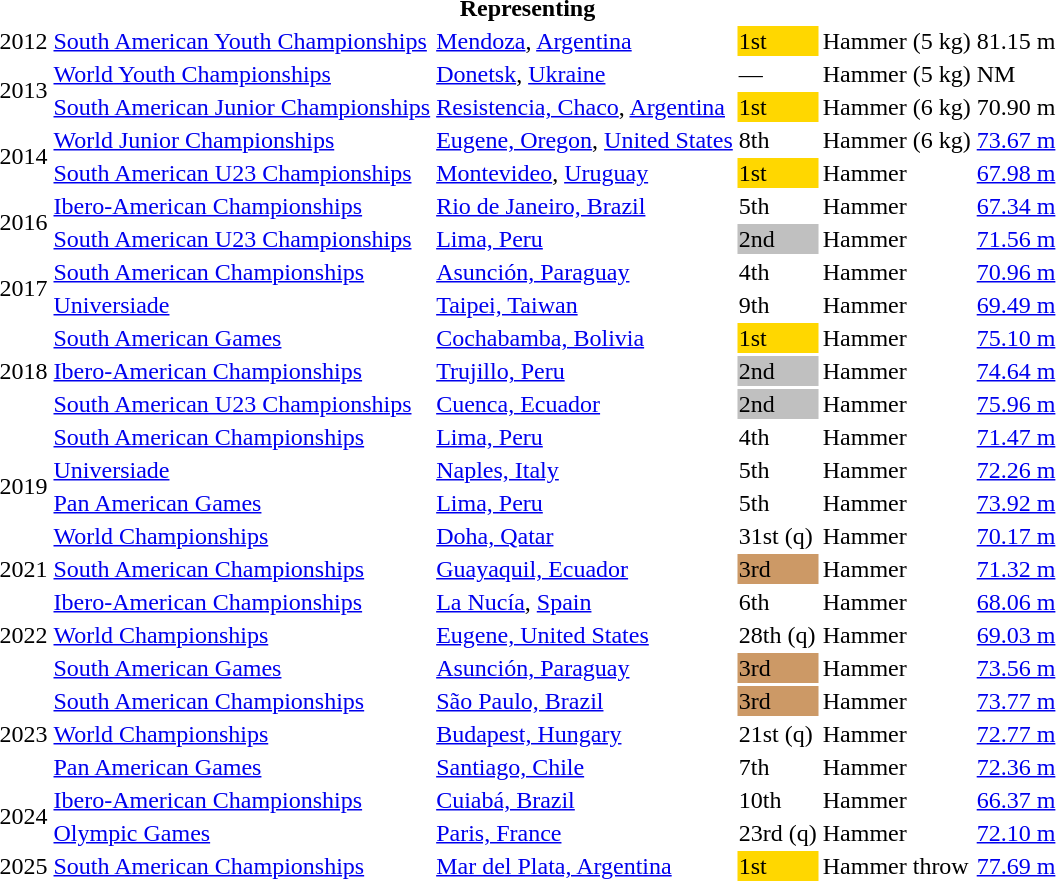<table>
<tr>
<th colspan="6">Representing </th>
</tr>
<tr>
<td>2012</td>
<td><a href='#'>South American Youth Championships</a></td>
<td><a href='#'>Mendoza</a>, <a href='#'>Argentina</a></td>
<td bgcolor=gold>1st</td>
<td>Hammer (5 kg)</td>
<td>81.15 m</td>
</tr>
<tr>
<td rowspan=2>2013</td>
<td><a href='#'>World Youth Championships</a></td>
<td><a href='#'>Donetsk</a>, <a href='#'>Ukraine</a></td>
<td>—</td>
<td>Hammer (5 kg)</td>
<td>NM</td>
</tr>
<tr>
<td><a href='#'>South American Junior Championships</a></td>
<td><a href='#'>Resistencia, Chaco</a>, <a href='#'>Argentina</a></td>
<td bgcolor=gold>1st</td>
<td>Hammer (6 kg)</td>
<td>70.90 m</td>
</tr>
<tr>
<td rowspan=2>2014</td>
<td><a href='#'>World Junior Championships</a></td>
<td><a href='#'>Eugene, Oregon</a>, <a href='#'>United States</a></td>
<td>8th</td>
<td>Hammer (6 kg)</td>
<td><a href='#'>73.67 m</a></td>
</tr>
<tr>
<td><a href='#'>South American U23 Championships</a></td>
<td><a href='#'>Montevideo</a>, <a href='#'>Uruguay</a></td>
<td bgcolor=gold>1st</td>
<td>Hammer</td>
<td><a href='#'>67.98 m</a></td>
</tr>
<tr>
<td rowspan=2>2016</td>
<td><a href='#'>Ibero-American Championships</a></td>
<td><a href='#'>Rio de Janeiro, Brazil</a></td>
<td>5th</td>
<td>Hammer</td>
<td><a href='#'>67.34 m</a></td>
</tr>
<tr>
<td><a href='#'>South American U23 Championships</a></td>
<td><a href='#'>Lima, Peru</a></td>
<td bgcolor=silver>2nd</td>
<td>Hammer</td>
<td><a href='#'>71.56 m</a></td>
</tr>
<tr>
<td rowspan=2>2017</td>
<td><a href='#'>South American Championships</a></td>
<td><a href='#'>Asunción, Paraguay</a></td>
<td>4th</td>
<td>Hammer</td>
<td><a href='#'>70.96 m</a></td>
</tr>
<tr>
<td><a href='#'>Universiade</a></td>
<td><a href='#'>Taipei, Taiwan</a></td>
<td>9th</td>
<td>Hammer</td>
<td><a href='#'>69.49 m</a></td>
</tr>
<tr>
<td rowspan=3>2018</td>
<td><a href='#'>South American Games</a></td>
<td><a href='#'>Cochabamba, Bolivia</a></td>
<td bgcolor=gold>1st</td>
<td>Hammer</td>
<td><a href='#'>75.10 m</a></td>
</tr>
<tr>
<td><a href='#'>Ibero-American Championships</a></td>
<td><a href='#'>Trujillo, Peru</a></td>
<td bgcolor=silver>2nd</td>
<td>Hammer</td>
<td><a href='#'>74.64 m</a></td>
</tr>
<tr>
<td><a href='#'>South American U23 Championships</a></td>
<td><a href='#'>Cuenca, Ecuador</a></td>
<td bgcolor=silver>2nd</td>
<td>Hammer</td>
<td><a href='#'>75.96 m</a></td>
</tr>
<tr>
<td rowspan=4>2019</td>
<td><a href='#'>South American Championships</a></td>
<td><a href='#'>Lima, Peru</a></td>
<td>4th</td>
<td>Hammer</td>
<td><a href='#'>71.47 m</a></td>
</tr>
<tr>
<td><a href='#'>Universiade</a></td>
<td><a href='#'>Naples, Italy</a></td>
<td>5th</td>
<td>Hammer</td>
<td><a href='#'>72.26 m</a></td>
</tr>
<tr>
<td><a href='#'>Pan American Games</a></td>
<td><a href='#'>Lima, Peru</a></td>
<td>5th</td>
<td>Hammer</td>
<td><a href='#'>73.92 m</a></td>
</tr>
<tr>
<td><a href='#'>World Championships</a></td>
<td><a href='#'>Doha, Qatar</a></td>
<td>31st (q)</td>
<td>Hammer</td>
<td><a href='#'>70.17 m</a></td>
</tr>
<tr>
<td>2021</td>
<td><a href='#'>South American Championships</a></td>
<td><a href='#'>Guayaquil, Ecuador</a></td>
<td bgcolor=cc9966>3rd</td>
<td>Hammer</td>
<td><a href='#'>71.32 m</a></td>
</tr>
<tr>
<td rowspan=3>2022</td>
<td><a href='#'>Ibero-American Championships</a></td>
<td><a href='#'>La Nucía</a>, <a href='#'>Spain</a></td>
<td>6th</td>
<td>Hammer</td>
<td><a href='#'>68.06 m</a></td>
</tr>
<tr>
<td><a href='#'>World Championships</a></td>
<td><a href='#'>Eugene, United States</a></td>
<td>28th (q)</td>
<td>Hammer</td>
<td><a href='#'>69.03 m</a></td>
</tr>
<tr>
<td><a href='#'>South American Games</a></td>
<td><a href='#'>Asunción, Paraguay</a></td>
<td bgcolor=cc9966>3rd</td>
<td>Hammer</td>
<td><a href='#'>73.56 m</a></td>
</tr>
<tr>
<td rowspan=3>2023</td>
<td><a href='#'>South American Championships</a></td>
<td><a href='#'>São Paulo, Brazil</a></td>
<td bgcolor=cc9966>3rd</td>
<td>Hammer</td>
<td><a href='#'>73.77 m</a></td>
</tr>
<tr>
<td><a href='#'>World Championships</a></td>
<td><a href='#'>Budapest, Hungary</a></td>
<td>21st (q)</td>
<td>Hammer</td>
<td><a href='#'>72.77 m</a></td>
</tr>
<tr>
<td><a href='#'>Pan American Games</a></td>
<td><a href='#'>Santiago, Chile</a></td>
<td>7th</td>
<td>Hammer</td>
<td><a href='#'>72.36 m</a></td>
</tr>
<tr>
<td rowspan=2>2024</td>
<td><a href='#'>Ibero-American Championships</a></td>
<td><a href='#'>Cuiabá, Brazil</a></td>
<td>10th</td>
<td>Hammer</td>
<td><a href='#'>66.37 m</a></td>
</tr>
<tr>
<td><a href='#'>Olympic Games</a></td>
<td><a href='#'>Paris, France</a></td>
<td>23rd (q)</td>
<td>Hammer</td>
<td><a href='#'>72.10 m</a></td>
</tr>
<tr>
<td>2025</td>
<td><a href='#'>South American Championships</a></td>
<td><a href='#'>Mar del Plata, Argentina</a></td>
<td bgcolor=gold>1st</td>
<td>Hammer throw</td>
<td><a href='#'>77.69 m</a></td>
</tr>
</table>
